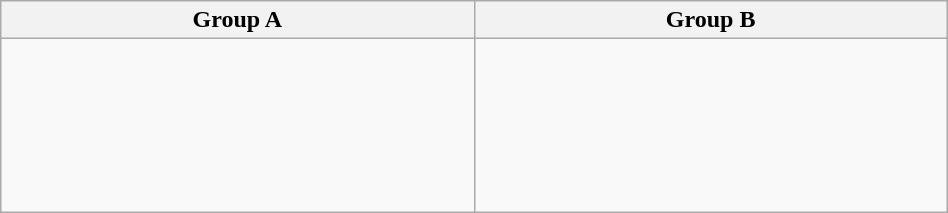<table class="wikitable" width=50%>
<tr>
<th width=25%>Group A</th>
<th width=25%>Group B</th>
</tr>
<tr>
<td><br><br>
<br>
<br>
<br></td>
<td><br><br>
<br>
<br>
<br>
<br></td>
</tr>
</table>
